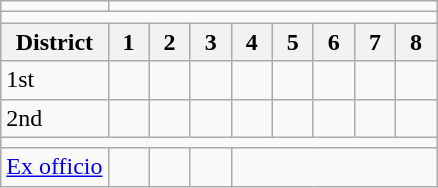<table class=wikitable>
<tr>
<td></td>
<td colspan=9 bgcolor=></td>
</tr>
<tr>
<td colspan=9></td>
</tr>
<tr>
<th>District</th>
<th style="width:20px;">1</th>
<th width=20px>2</th>
<th width=20px>3</th>
<th width=20px>4</th>
<th width=20px>5</th>
<th width=20px>6</th>
<th width=20px>7</th>
<th width=20px>8</th>
</tr>
<tr>
<td>1st</td>
<td></td>
<td></td>
<td></td>
<td></td>
<td></td>
<td></td>
<td></td>
<td></td>
</tr>
<tr>
<td>2nd</td>
<td></td>
<td></td>
<td></td>
<td></td>
<td></td>
<td></td>
<td></td>
<td></td>
</tr>
<tr>
<td colspan=9></td>
</tr>
<tr>
<td><a href='#'>Ex officio</a></td>
<td></td>
<td></td>
<td></td>
</tr>
</table>
